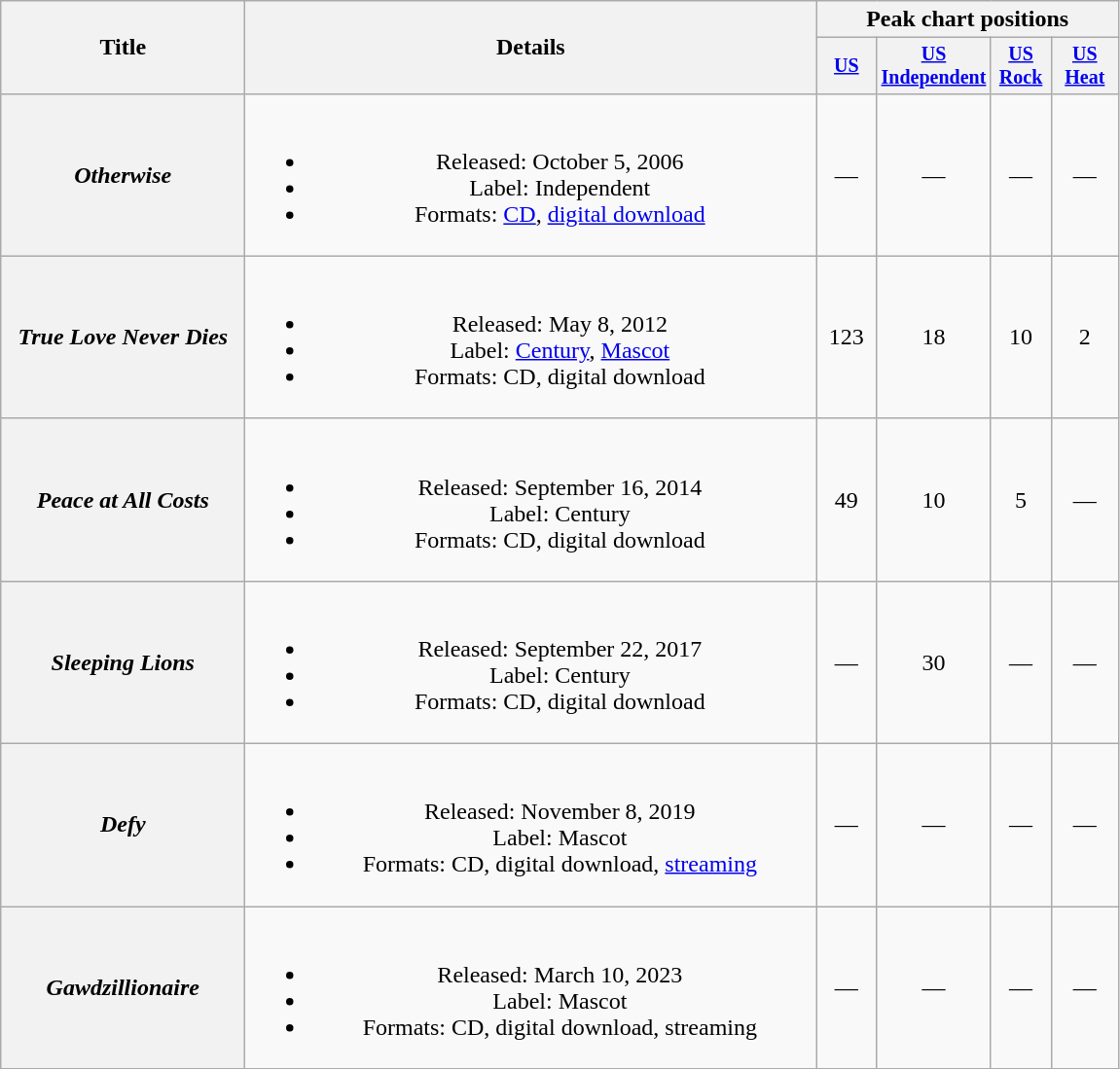<table class="wikitable plainrowheaders" style="text-align:center;">
<tr>
<th rowspan="2" style="width:10em;">Title</th>
<th rowspan="2" style="width:24em;">Details</th>
<th colspan="4">Peak chart positions</th>
</tr>
<tr style="font-size:smaller;">
<th style="width:35px;"><a href='#'>US</a><br></th>
<th style="width:35px;"><a href='#'>US<br>Independent</a><br></th>
<th style="width:35px;"><a href='#'>US Rock</a><br></th>
<th style="width:40px;"><a href='#'>US<br>Heat</a><br></th>
</tr>
<tr>
<th scope="row"><em>Otherwise</em></th>
<td><br><ul><li>Released: October 5, 2006</li><li>Label: Independent</li><li>Formats: <a href='#'>CD</a>, <a href='#'>digital download</a></li></ul></td>
<td>—</td>
<td>—</td>
<td>—</td>
<td>—</td>
</tr>
<tr>
<th scope="row"><em>True Love Never Dies</em></th>
<td><br><ul><li>Released: May 8, 2012</li><li>Label: <a href='#'>Century</a>, <a href='#'>Mascot</a></li><li>Formats: CD, digital download</li></ul></td>
<td>123</td>
<td>18</td>
<td>10</td>
<td>2</td>
</tr>
<tr>
<th scope="row"><em>Peace at All Costs</em></th>
<td><br><ul><li>Released: September 16, 2014</li><li>Label: Century</li><li>Formats: CD, digital download</li></ul></td>
<td>49</td>
<td>10</td>
<td>5</td>
<td>—</td>
</tr>
<tr>
<th scope="row"><em>Sleeping Lions</em></th>
<td><br><ul><li>Released: September 22, 2017</li><li>Label: Century</li><li>Formats: CD, digital download</li></ul></td>
<td>—</td>
<td>30</td>
<td>—</td>
<td>—</td>
</tr>
<tr>
<th scope="row"><em>Defy</em></th>
<td><br><ul><li>Released: November 8, 2019</li><li>Label: Mascot</li><li>Formats: CD, digital download, <a href='#'>streaming</a></li></ul></td>
<td>—</td>
<td>—</td>
<td>—</td>
<td>—</td>
</tr>
<tr>
<th scope="row"><em>Gawdzillionaire</em></th>
<td><br><ul><li>Released: March 10, 2023</li><li>Label: Mascot</li><li>Formats: CD, digital download, streaming</li></ul></td>
<td>—</td>
<td>—</td>
<td>—</td>
<td>—</td>
</tr>
</table>
